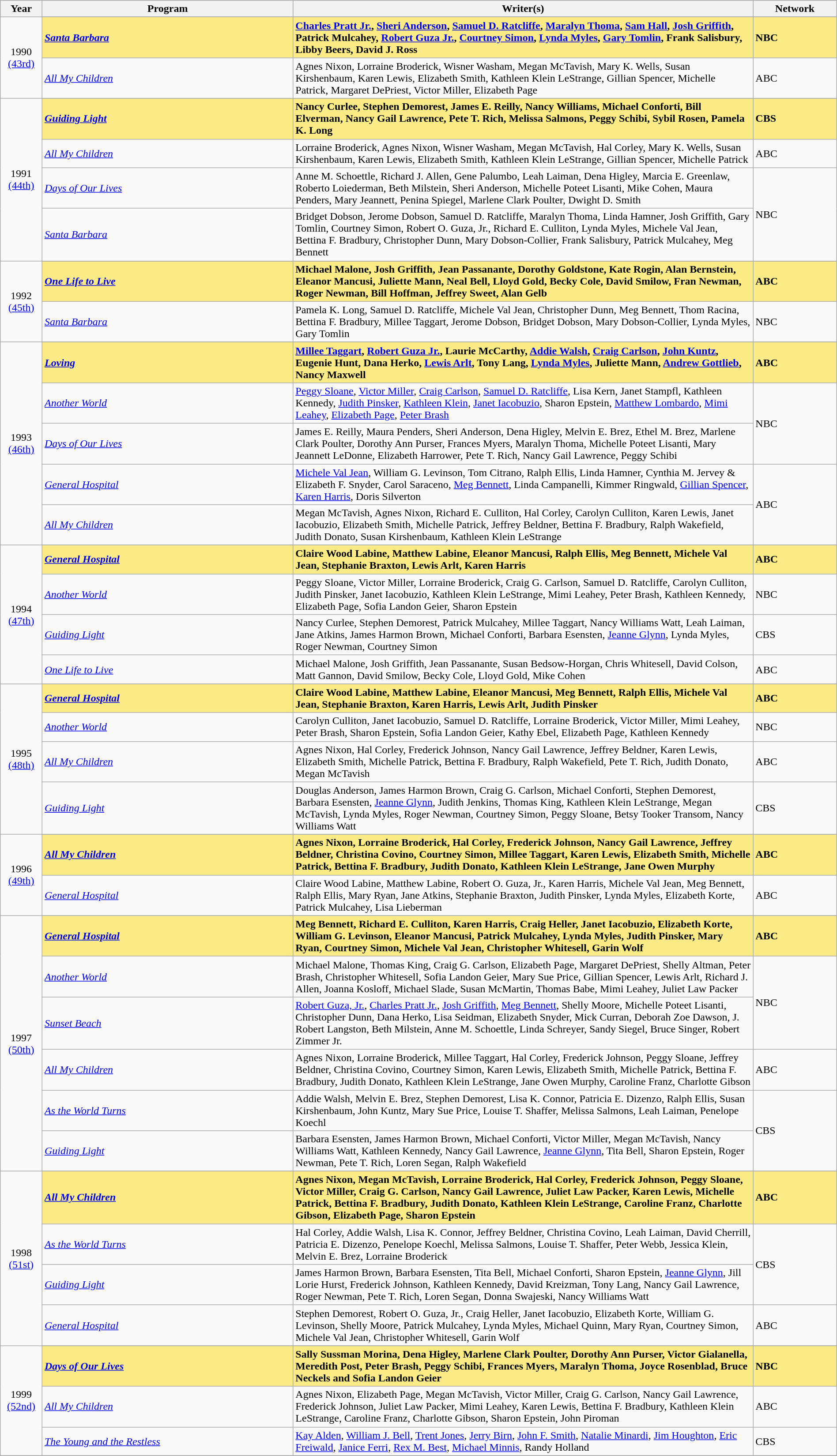<table class="wikitable" style="width:100%">
<tr bgcolor="#bebebe">
<th width="5%">Year</th>
<th width="30%">Program</th>
<th width="55%">Writer(s)</th>
<th width="10%">Network</th>
</tr>
<tr>
<td rowspan=3 style="text-align:center">1990<br><a href='#'>(43rd)</a><br></td>
</tr>
<tr style="background:#FAEB86">
<td><strong><em><a href='#'>Santa Barbara</a></em></strong></td>
<td><strong><a href='#'>Charles Pratt Jr.</a>, <a href='#'>Sheri Anderson</a>, <a href='#'>Samuel D. Ratcliffe</a>, <a href='#'>Maralyn Thoma</a>, <a href='#'>Sam Hall</a>, <a href='#'>Josh Griffith</a>, Patrick Mulcahey, <a href='#'>Robert Guza Jr.</a>, <a href='#'>Courtney Simon</a>, <a href='#'>Lynda Myles</a>, <a href='#'>Gary Tomlin</a>, Frank Salisbury, Libby Beers, David J. Ross</strong></td>
<td><strong>NBC</strong></td>
</tr>
<tr>
<td><em><a href='#'>All My Children</a></em></td>
<td>Agnes Nixon, Lorraine Broderick, Wisner Washam, Megan McTavish, Mary K. Wells, Susan Kirshenbaum, Karen Lewis, Elizabeth Smith, Kathleen Klein LeStrange, Gillian Spencer, Michelle Patrick, Margaret DePriest, Victor Miller, Elizabeth Page</td>
<td>ABC</td>
</tr>
<tr>
<td rowspan=5 style="text-align:center">1991<br><a href='#'>(44th)</a><br></td>
</tr>
<tr style="background:#FAEB86">
<td><strong><em><a href='#'>Guiding Light</a></em></strong></td>
<td><strong>Nancy Curlee, Stephen Demorest, James E. Reilly, Nancy Williams, Michael Conforti, Bill Elverman, Nancy Gail Lawrence, Pete T. Rich, Melissa Salmons, Peggy Schibi, Sybil Rosen, Pamela K. Long</strong></td>
<td><strong>CBS</strong></td>
</tr>
<tr>
<td><em><a href='#'>All My Children</a></em></td>
<td>Lorraine Broderick, Agnes Nixon, Wisner Washam, Megan McTavish, Hal Corley, Mary K. Wells, Susan Kirshenbaum, Karen Lewis, Elizabeth Smith, Kathleen Klein LeStrange, Gillian Spencer, Michelle Patrick</td>
<td>ABC</td>
</tr>
<tr>
<td><em><a href='#'>Days of Our Lives</a></em></td>
<td>Anne M. Schoettle, Richard J. Allen, Gene Palumbo, Leah Laiman, Dena Higley, Marcia E. Greenlaw, Roberto Loiederman, Beth Milstein, Sheri Anderson, Michelle Poteet Lisanti, Mike Cohen, Maura Penders, Mary Jeannett, Penina Spiegel, Marlene Clark Poulter, Dwight D. Smith</td>
<td rowspan="2">NBC</td>
</tr>
<tr>
<td><em><a href='#'>Santa Barbara</a></em></td>
<td>Bridget Dobson, Jerome Dobson, Samuel D. Ratcliffe, Maralyn Thoma, Linda Hamner, Josh Griffith, Gary Tomlin, Courtney Simon, Robert O. Guza, Jr., Richard E. Culliton, Lynda Myles, Michele Val Jean, Bettina F. Bradbury, Christopher Dunn, Mary Dobson-Collier, Frank Salisbury, Patrick Mulcahey, Meg Bennett</td>
</tr>
<tr>
<td rowspan=3 style="text-align:center">1992<br><a href='#'>(45th)</a><br></td>
</tr>
<tr style="background:#FAEB86">
<td><strong><em><a href='#'>One Life to Live</a></em></strong></td>
<td><strong>Michael Malone, Josh Griffith, Jean Passanante, Dorothy Goldstone, Kate Rogin, Alan Bernstein, Eleanor Mancusi, Juliette Mann, Neal Bell, Lloyd Gold, Becky Cole, David Smilow, Fran Newman, Roger Newman, Bill Hoffman, Jeffrey Sweet, Alan Gelb</strong></td>
<td><strong>ABC</strong></td>
</tr>
<tr>
<td><em><a href='#'>Santa Barbara</a></em></td>
<td>Pamela K. Long, Samuel D. Ratcliffe, Michele Val Jean, Christopher Dunn, Meg Bennett, Thom Racina, Bettina F. Bradbury, Millee Taggart, Jerome Dobson, Bridget Dobson, Mary Dobson-Collier, Lynda Myles, Gary Tomlin</td>
<td>NBC</td>
</tr>
<tr>
<td rowspan=6 style="text-align:center">1993<br><a href='#'>(46th)</a><br></td>
</tr>
<tr style="background:#FAEB86">
<td><strong><em><a href='#'>Loving</a></em></strong></td>
<td><strong><a href='#'>Millee Taggart</a>, <a href='#'>Robert Guza Jr.</a>, Laurie McCarthy, <a href='#'>Addie Walsh</a>, <a href='#'>Craig Carlson</a>, <a href='#'>John Kuntz</a>, Eugenie Hunt, Dana Herko, <a href='#'>Lewis Arlt</a>, Tony Lang, <a href='#'>Lynda Myles</a>, Juliette Mann, <a href='#'>Andrew Gottlieb</a>, Nancy Maxwell</strong></td>
<td><strong>ABC</strong></td>
</tr>
<tr>
<td><em><a href='#'>Another World</a></em></td>
<td><a href='#'>Peggy Sloane</a>, <a href='#'>Victor Miller</a>, <a href='#'>Craig Carlson</a>, <a href='#'>Samuel D. Ratcliffe</a>, Lisa Kern, Janet Stampfl, Kathleen Kennedy, <a href='#'>Judith Pinsker</a>, <a href='#'>Kathleen Klein</a>, <a href='#'>Janet Iacobuzio</a>, Sharon Epstein, <a href='#'>Matthew Lombardo</a>, <a href='#'>Mimi Leahey</a>, <a href='#'>Elizabeth Page</a>, <a href='#'>Peter Brash</a></td>
<td rowspan="2">NBC</td>
</tr>
<tr>
<td><em><a href='#'>Days of Our Lives</a></em></td>
<td>James E. Reilly, Maura Penders, Sheri Anderson, Dena Higley, Melvin E. Brez, Ethel M. Brez, Marlene Clark Poulter, Dorothy Ann Purser, Frances Myers, Maralyn Thoma, Michelle Poteet Lisanti, Mary Jeannett LeDonne, Elizabeth Harrower, Pete T. Rich, Nancy Gail Lawrence, Peggy Schibi</td>
</tr>
<tr>
<td><em><a href='#'>General Hospital</a></em></td>
<td><a href='#'>Michele Val Jean</a>, William G. Levinson, Tom Citrano, Ralph Ellis, Linda Hamner, Cynthia M. Jervey & Elizabeth F. Snyder, Carol Saraceno, <a href='#'>Meg Bennett</a>, Linda Campanelli, Kimmer Ringwald, <a href='#'>Gillian Spencer</a>, <a href='#'>Karen Harris</a>, Doris Silverton</td>
<td rowspan="2">ABC</td>
</tr>
<tr>
<td><em><a href='#'>All My Children</a></em></td>
<td>Megan McTavish, Agnes Nixon, Richard E. Culliton, Hal Corley, Carolyn Culliton, Karen Lewis, Janet Iacobuzio, Elizabeth Smith, Michelle Patrick, Jeffrey Beldner, Bettina F. Bradbury, Ralph Wakefield, Judith Donato, Susan Kirshenbaum, Kathleen Klein LeStrange</td>
</tr>
<tr>
<td rowspan=5 style="text-align:center">1994<br><a href='#'>(47th)</a><br></td>
</tr>
<tr style="background:#FAEB86">
<td><strong><em><a href='#'>General Hospital</a></em></strong></td>
<td><strong>Claire Wood Labine, Matthew Labine, Eleanor Mancusi, Ralph Ellis, Meg Bennett, Michele Val Jean, Stephanie Braxton, Lewis Arlt, Karen Harris</strong></td>
<td><strong>ABC</strong></td>
</tr>
<tr>
<td><em><a href='#'>Another World</a></em></td>
<td>Peggy Sloane, Victor Miller, Lorraine Broderick, Craig G. Carlson, Samuel D. Ratcliffe, Carolyn Culliton, Judith Pinsker, Janet Iacobuzio, Kathleen Klein LeStrange, Mimi Leahey, Peter Brash, Kathleen Kennedy, Elizabeth Page, Sofia Landon Geier, Sharon Epstein</td>
<td>NBC</td>
</tr>
<tr>
<td><em><a href='#'>Guiding Light</a></em></td>
<td>Nancy Curlee, Stephen Demorest, Patrick Mulcahey, Millee Taggart, Nancy Williams Watt, Leah Laiman, Jane Atkins, James Harmon Brown, Michael Conforti, Barbara Esensten, <a href='#'>Jeanne Glynn</a>, Lynda Myles, Roger Newman, Courtney Simon</td>
<td>CBS</td>
</tr>
<tr>
<td><em><a href='#'>One Life to Live</a></em></td>
<td>Michael Malone, Josh Griffith, Jean Passanante, Susan Bedsow-Horgan, Chris Whitesell, David Colson, Matt Gannon, David Smilow, Becky Cole, Lloyd Gold, Mike Cohen</td>
<td>ABC</td>
</tr>
<tr>
<td rowspan=5 style="text-align:center">1995<br><a href='#'>(48th)</a><br></td>
</tr>
<tr style="background:#FAEB86">
<td><strong><em><a href='#'>General Hospital</a></em></strong></td>
<td><strong>Claire Wood Labine, Matthew Labine, Eleanor Mancusi, Meg Bennett, Ralph Ellis, Michele Val Jean, Stephanie Braxton, Karen Harris, Lewis Arlt, Judith Pinsker</strong></td>
<td><strong>ABC</strong></td>
</tr>
<tr>
<td><em><a href='#'>Another World</a></em></td>
<td>Carolyn Culliton, Janet Iacobuzio, Samuel D. Ratcliffe, Lorraine Broderick, Victor Miller, Mimi Leahey, Peter Brash, Sharon Epstein, Sofia Landon Geier, Kathy Ebel, Elizabeth Page, Kathleen Kennedy</td>
<td>NBC</td>
</tr>
<tr>
<td><em><a href='#'>All My Children</a></em></td>
<td>Agnes Nixon, Hal Corley, Frederick Johnson, Nancy Gail Lawrence, Jeffrey Beldner, Karen Lewis, Elizabeth Smith, Michelle Patrick, Bettina F. Bradbury, Ralph Wakefield, Pete T. Rich, Judith Donato, Megan McTavish</td>
<td>ABC</td>
</tr>
<tr>
<td><em><a href='#'>Guiding Light</a></em></td>
<td>Douglas Anderson, James Harmon Brown, Craig G. Carlson, Michael Conforti, Stephen Demorest, Barbara Esensten, <a href='#'>Jeanne Glynn</a>, Judith Jenkins, Thomas King, Kathleen Klein LeStrange, Megan McTavish, Lynda Myles, Roger Newman, Courtney Simon, Peggy Sloane, Betsy Tooker Transom, Nancy Williams Watt</td>
<td>CBS</td>
</tr>
<tr>
<td rowspan=3 style="text-align:center">1996<br><a href='#'>(49th)</a><br></td>
</tr>
<tr style="background:#FAEB86">
<td><strong><em><a href='#'>All My Children</a></em></strong></td>
<td><strong>Agnes Nixon, Lorraine Broderick, Hal Corley, Frederick Johnson, Nancy Gail Lawrence, Jeffrey Beldner, Christina Covino, Courtney Simon, Millee Taggart, Karen Lewis, Elizabeth Smith, Michelle Patrick, Bettina F. Bradbury, Judith Donato, Kathleen Klein LeStrange, Jane Owen Murphy</strong></td>
<td><strong>ABC</strong></td>
</tr>
<tr>
<td><em><a href='#'>General Hospital</a></em></td>
<td>Claire Wood Labine, Matthew Labine, Robert O. Guza, Jr., Karen Harris, Michele Val Jean, Meg Bennett, Ralph Ellis, Mary Ryan, Jane Atkins, Stephanie Braxton, Judith Pinsker, Lynda Myles, Elizabeth Korte, Patrick Mulcahey, Lisa Lieberman</td>
<td>ABC</td>
</tr>
<tr>
<td rowspan=7 style="text-align:center">1997<br><a href='#'>(50th)</a><br></td>
</tr>
<tr style="background:#FAEB86">
<td><strong><em><a href='#'>General Hospital</a></em></strong></td>
<td><strong>Meg Bennett, Richard E. Culliton, Karen Harris, Craig Heller, Janet Iacobuzio, Elizabeth Korte, William G. Levinson, Eleanor Mancusi, Patrick Mulcahey, Lynda Myles, Judith Pinsker, Mary Ryan, Courtney Simon, Michele Val Jean, Christopher Whitesell, Garin Wolf</strong></td>
<td><strong>ABC</strong></td>
</tr>
<tr>
<td><em><a href='#'>Another World</a></em></td>
<td>Michael Malone, Thomas King, Craig G. Carlson, Elizabeth Page, Margaret DePriest, Shelly Altman, Peter Brash, Christopher Whitesell, Sofia Landon Geier, Mary Sue Price, Gillian Spencer, Lewis Arlt, Richard J. Allen, Joanna Kosloff, Michael Slade, Susan McMartin, Thomas Babe, Mimi Leahey, Juliet Law Packer</td>
<td rowspan="2">NBC</td>
</tr>
<tr>
<td><em><a href='#'>Sunset Beach</a></em></td>
<td><a href='#'>Robert Guza, Jr.</a>, <a href='#'>Charles Pratt Jr.</a>, <a href='#'>Josh Griffith</a>, <a href='#'>Meg Bennett</a>, Shelly Moore, Michelle Poteet Lisanti, Christopher Dunn, Dana Herko, Lisa Seidman, Elizabeth Snyder, Mick Curran, Deborah Zoe Dawson, J. Robert Langston, Beth Milstein, Anne M. Schoettle, Linda Schreyer, Sandy Siegel, Bruce Singer, Robert Zimmer Jr.</td>
</tr>
<tr>
<td><em><a href='#'>All My Children</a></em></td>
<td>Agnes Nixon, Lorraine Broderick, Millee Taggart, Hal Corley, Frederick Johnson, Peggy Sloane, Jeffrey Beldner, Christina Covino, Courtney Simon, Karen Lewis, Elizabeth Smith, Michelle Patrick, Bettina F. Bradbury, Judith Donato, Kathleen Klein LeStrange, Jane Owen Murphy, Caroline Franz, Charlotte Gibson</td>
<td>ABC</td>
</tr>
<tr>
<td><em><a href='#'>As the World Turns</a></em></td>
<td>Addie Walsh, Melvin E. Brez, Stephen Demorest, Lisa K. Connor, Patricia E. Dizenzo, Ralph Ellis, Susan Kirshenbaum, John Kuntz, Mary Sue Price, Louise T. Shaffer, Melissa Salmons, Leah Laiman, Penelope Koechl</td>
<td rowspan="2">CBS</td>
</tr>
<tr>
<td><em><a href='#'>Guiding Light</a></em></td>
<td>Barbara Esensten, James Harmon Brown, Michael Conforti, Victor Miller, Megan McTavish, Nancy Williams Watt, Kathleen Kennedy, Nancy Gail Lawrence, <a href='#'>Jeanne Glynn</a>, Tita Bell, Sharon Epstein, Roger Newman, Pete T. Rich, Loren Segan, Ralph Wakefield</td>
</tr>
<tr>
<td rowspan=5 style="text-align:center">1998<br><a href='#'>(51st)</a><br></td>
</tr>
<tr style="background:#FAEB86">
<td><strong><em><a href='#'>All My Children</a></em></strong></td>
<td><strong>Agnes Nixon, Megan McTavish, Lorraine Broderick, Hal Corley, Frederick Johnson, Peggy Sloane, Victor Miller, Craig G. Carlson, Nancy Gail Lawrence, Juliet Law Packer, Karen Lewis, Michelle Patrick, Bettina F. Bradbury, Judith Donato, Kathleen Klein LeStrange, Caroline Franz, Charlotte Gibson, Elizabeth Page, Sharon Epstein</strong></td>
<td><strong>ABC</strong></td>
</tr>
<tr>
<td><em><a href='#'>As the World Turns</a></em></td>
<td>Hal Corley, Addie Walsh, Lisa K. Connor, Jeffrey Beldner, Christina Covino, Leah Laiman, David Cherrill, Patricia E. Dizenzo, Penelope Koechl, Melissa Salmons, Louise T. Shaffer, Peter Webb, Jessica Klein, Melvin E. Brez, Lorraine Broderick</td>
<td rowspan="2">CBS</td>
</tr>
<tr>
<td><em><a href='#'>Guiding Light</a></em></td>
<td>James Harmon Brown, Barbara Esensten, Tita Bell, Michael Conforti, Sharon Epstein, <a href='#'>Jeanne Glynn</a>, Jill Lorie Hurst, Frederick Johnson, Kathleen Kennedy, David Kreizman, Tony Lang, Nancy Gail Lawrence, Roger Newman, Pete T. Rich, Loren Segan, Donna Swajeski, Nancy Williams Watt</td>
</tr>
<tr>
<td><em><a href='#'>General Hospital</a></em></td>
<td>Stephen Demorest, Robert O. Guza, Jr., Craig Heller, Janet Iacobuzio, Elizabeth Korte, William G. Levinson, Shelly Moore, Patrick Mulcahey, Lynda Myles, Michael Quinn, Mary Ryan, Courtney Simon, Michele Val Jean, Christopher Whitesell, Garin Wolf</td>
<td>ABC</td>
</tr>
<tr>
<td rowspan=4 style="text-align:center">1999<br><a href='#'>(52nd)</a><br></td>
</tr>
<tr style="background:#FAEB86">
<td><strong><em><a href='#'>Days of Our Lives</a></em></strong></td>
<td><strong>Sally Sussman Morina, Dena Higley, Marlene Clark Poulter, Dorothy Ann Purser, Victor Gialanella, Meredith Post, Peter Brash, Peggy Schibi, Frances Myers, Maralyn Thoma, Joyce Rosenblad, Bruce Neckels and Sofia Landon Geier</strong></td>
<td><strong>NBC</strong></td>
</tr>
<tr>
<td><em><a href='#'>All My Children</a></em></td>
<td>Agnes Nixon, Elizabeth Page, Megan McTavish, Victor Miller, Craig G. Carlson, Nancy Gail Lawrence, Frederick Johnson, Juliet Law Packer, Mimi Leahey, Karen Lewis, Bettina F. Bradbury, Kathleen Klein LeStrange, Caroline Franz, Charlotte Gibson, Sharon Epstein, John Piroman</td>
<td>ABC</td>
</tr>
<tr>
<td><em><a href='#'>The Young and the Restless</a></em></td>
<td><a href='#'>Kay Alden</a>, <a href='#'>William J. Bell</a>, <a href='#'>Trent Jones</a>, <a href='#'>Jerry Birn</a>, <a href='#'>John F. Smith</a>, <a href='#'>Natalie Minardi</a>, <a href='#'>Jim Houghton</a>, <a href='#'>Eric Freiwald</a>, <a href='#'>Janice Ferri</a>, <a href='#'>Rex M. Best</a>, <a href='#'>Michael Minnis</a>, Randy Holland</td>
<td>CBS</td>
</tr>
<tr>
</tr>
</table>
